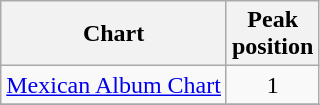<table class="wikitable sortable">
<tr>
<th>Chart</th>
<th>Peak<br>position</th>
</tr>
<tr>
<td align="left"><a href='#'>Mexican Album Chart</a></td>
<td align="center">1</td>
</tr>
<tr>
</tr>
</table>
